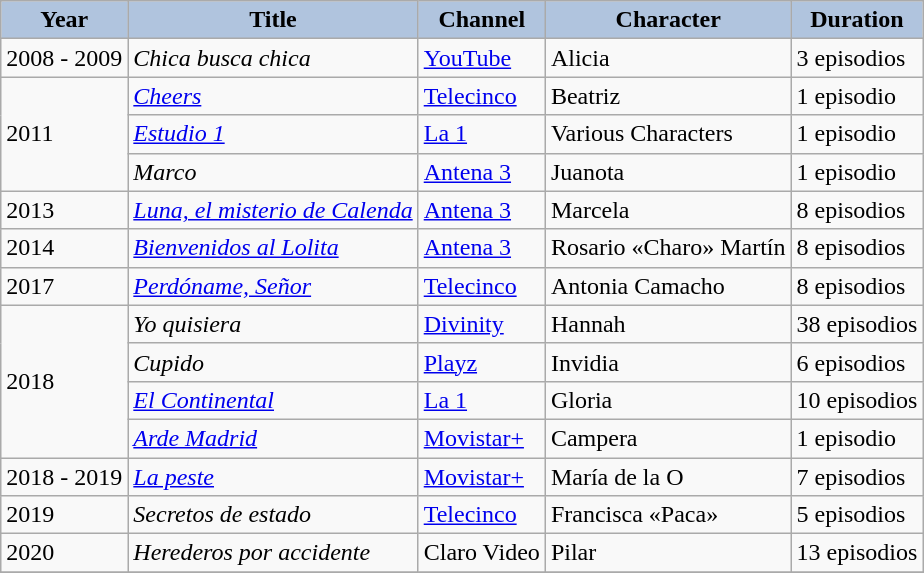<table class="wikitable">
<tr>
<th style="background: #B0C4DE;">Year</th>
<th style="background: #B0C4DE;">Title</th>
<th style="background: #B0C4DE;">Channel</th>
<th style="background: #B0C4DE;">Character</th>
<th style="background: #B0C4DE;">Duration</th>
</tr>
<tr>
<td>2008 - 2009</td>
<td><em>Chica busca chica</em></td>
<td><a href='#'>YouTube</a></td>
<td>Alicia</td>
<td>3 episodios</td>
</tr>
<tr>
<td rowspan="3">2011</td>
<td><em><a href='#'>Cheers</a></em></td>
<td><a href='#'>Telecinco</a></td>
<td>Beatriz</td>
<td>1 episodio</td>
</tr>
<tr>
<td><em><a href='#'>Estudio 1</a></em></td>
<td><a href='#'>La 1</a></td>
<td>Various Characters</td>
<td>1 episodio</td>
</tr>
<tr>
<td><em>Marco</em></td>
<td><a href='#'>Antena 3</a></td>
<td>Juanota</td>
<td>1 episodio</td>
</tr>
<tr>
<td>2013</td>
<td><em><a href='#'>Luna, el misterio de Calenda</a></em></td>
<td><a href='#'>Antena 3</a></td>
<td>Marcela</td>
<td>8 episodios</td>
</tr>
<tr>
<td>2014</td>
<td><em><a href='#'>Bienvenidos al Lolita</a></em></td>
<td><a href='#'>Antena 3</a></td>
<td>Rosario «Charo» Martín</td>
<td>8 episodios</td>
</tr>
<tr>
<td>2017</td>
<td><em><a href='#'>Perdóname, Señor</a></em></td>
<td><a href='#'>Telecinco</a></td>
<td>Antonia Camacho</td>
<td>8 episodios</td>
</tr>
<tr>
<td rowspan="4">2018</td>
<td><em>Yo quisiera</em></td>
<td><a href='#'>Divinity</a></td>
<td>Hannah</td>
<td>38 episodios</td>
</tr>
<tr>
<td><em>Cupido</em></td>
<td><a href='#'>Playz</a></td>
<td>Invidia</td>
<td>6 episodios</td>
</tr>
<tr>
<td><em><a href='#'>El Continental</a></em></td>
<td><a href='#'>La 1</a></td>
<td>Gloria</td>
<td>10 episodios</td>
</tr>
<tr>
<td><em><a href='#'>Arde Madrid</a></em></td>
<td><a href='#'>Movistar+</a></td>
<td>Campera</td>
<td>1 episodio</td>
</tr>
<tr>
<td>2018 - 2019</td>
<td><em><a href='#'>La peste</a></em></td>
<td><a href='#'>Movistar+</a></td>
<td>María de la O</td>
<td>7 episodios</td>
</tr>
<tr>
<td>2019</td>
<td><em>Secretos de estado</em></td>
<td><a href='#'>Telecinco</a></td>
<td>Francisca «Paca»</td>
<td>5 episodios</td>
</tr>
<tr>
<td>2020</td>
<td><em>Herederos por accidente</em></td>
<td>Claro Video</td>
<td>Pilar</td>
<td>13 episodios</td>
</tr>
<tr>
</tr>
</table>
